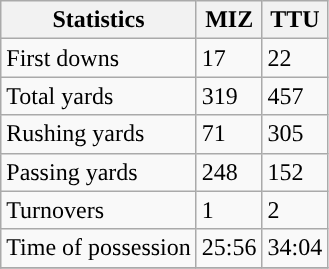<table class="wikitable" style="float: left;">
<tr>
<th>Statistics</th>
<th>MIZ</th>
<th>TTU</th>
</tr>
<tr>
<td>First downs</td>
<td>17</td>
<td>22</td>
</tr>
<tr>
<td>Total yards</td>
<td>319</td>
<td>457</td>
</tr>
<tr>
<td>Rushing yards</td>
<td>71</td>
<td>305</td>
</tr>
<tr>
<td>Passing yards</td>
<td>248</td>
<td>152</td>
</tr>
<tr>
<td>Turnovers</td>
<td>1</td>
<td>2</td>
</tr>
<tr>
<td>Time of possession</td>
<td>25:56</td>
<td>34:04</td>
</tr>
<tr>
</tr>
</table>
